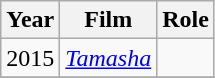<table class="wikitable sortable">
<tr>
<th>Year</th>
<th>Film</th>
<th>Role</th>
</tr>
<tr>
<td>2015</td>
<td><em><a href='#'>Tamasha</a></em></td>
<td></td>
</tr>
<tr>
</tr>
</table>
